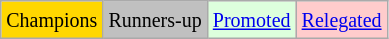<table class="wikitable">
<tr>
<td bgcolor=gold><small>Champions</small></td>
<td bgcolor=silver><small>Runners-up</small></td>
<td bgcolor="#DDFFDD"><small><a href='#'>Promoted</a></small></td>
<td bgcolor="#FFCCCC"><small><a href='#'>Relegated</a></small></td>
</tr>
</table>
